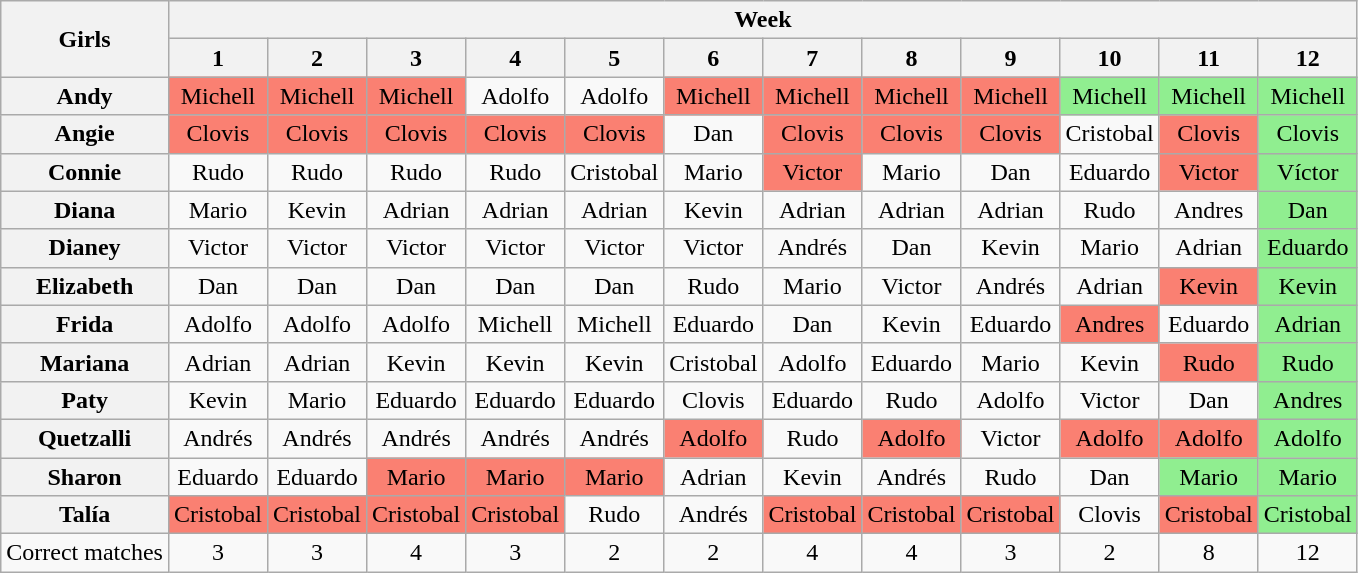<table class="wikitable" style="text-align:center">
<tr>
<th rowspan=2>Girls</th>
<th colspan="12">Week</th>
</tr>
<tr>
<th>1</th>
<th>2</th>
<th>3</th>
<th>4</th>
<th>5</th>
<th>6</th>
<th>7</th>
<th>8</th>
<th>9</th>
<th>10</th>
<th>11</th>
<th>12</th>
</tr>
<tr>
<th>Andy</th>
<td style="background:salmon">Michell</td>
<td style="background:salmon">Michell</td>
<td style="background:salmon">Michell</td>
<td>Adolfo</td>
<td>Adolfo</td>
<td style="background:salmon">Michell</td>
<td style="background:salmon">Michell</td>
<td style="background:salmon">Michell</td>
<td style="background:salmon">Michell</td>
<td style="background:lightgreen">Michell</td>
<td style="background:lightgreen">Michell</td>
<td style="background:lightgreen">Michell</td>
</tr>
<tr>
<th>Angie</th>
<td style="background:salmon">Clovis</td>
<td style="background:salmon">Clovis</td>
<td style="background:salmon">Clovis</td>
<td style="background:salmon">Clovis</td>
<td style="background:salmon">Clovis</td>
<td>Dan</td>
<td style="background:salmon">Clovis</td>
<td style="background:salmon">Clovis</td>
<td style="background:salmon">Clovis</td>
<td>Cristobal</td>
<td style="background:salmon">Clovis</td>
<td style="background:lightgreen">Clovis</td>
</tr>
<tr>
<th>Connie</th>
<td>Rudo</td>
<td>Rudo</td>
<td>Rudo</td>
<td>Rudo</td>
<td>Cristobal</td>
<td>Mario</td>
<td style="background:salmon">Victor</td>
<td>Mario</td>
<td>Dan</td>
<td>Eduardo</td>
<td style="background:salmon">Victor</td>
<td style="background:lightgreen">Víctor</td>
</tr>
<tr>
<th>Diana</th>
<td>Mario</td>
<td>Kevin</td>
<td>Adrian</td>
<td>Adrian</td>
<td>Adrian</td>
<td>Kevin</td>
<td>Adrian</td>
<td>Adrian</td>
<td>Adrian</td>
<td>Rudo</td>
<td>Andres</td>
<td style="background:lightgreen">Dan</td>
</tr>
<tr>
<th>Dianey</th>
<td>Victor</td>
<td>Victor</td>
<td>Victor</td>
<td>Victor</td>
<td>Victor</td>
<td>Victor</td>
<td>Andrés</td>
<td>Dan</td>
<td>Kevin</td>
<td>Mario</td>
<td>Adrian</td>
<td style="background:lightgreen">Eduardo</td>
</tr>
<tr>
<th>Elizabeth</th>
<td>Dan</td>
<td>Dan</td>
<td>Dan</td>
<td>Dan</td>
<td>Dan</td>
<td>Rudo</td>
<td>Mario</td>
<td>Victor</td>
<td>Andrés</td>
<td>Adrian</td>
<td style="background:salmon">Kevin</td>
<td style="background:lightgreen">Kevin</td>
</tr>
<tr>
<th>Frida</th>
<td>Adolfo</td>
<td>Adolfo</td>
<td>Adolfo</td>
<td>Michell</td>
<td>Michell</td>
<td>Eduardo</td>
<td>Dan</td>
<td>Kevin</td>
<td>Eduardo</td>
<td style="background:salmon">Andres</td>
<td>Eduardo</td>
<td style="background:lightgreen">Adrian</td>
</tr>
<tr>
<th>Mariana</th>
<td>Adrian</td>
<td>Adrian</td>
<td>Kevin</td>
<td>Kevin</td>
<td>Kevin</td>
<td>Cristobal</td>
<td>Adolfo</td>
<td>Eduardo</td>
<td>Mario</td>
<td>Kevin</td>
<td style="background:salmon">Rudo</td>
<td style="background:lightgreen">Rudo</td>
</tr>
<tr>
<th>Paty</th>
<td>Kevin</td>
<td>Mario</td>
<td>Eduardo</td>
<td>Eduardo</td>
<td>Eduardo</td>
<td>Clovis</td>
<td>Eduardo</td>
<td>Rudo</td>
<td>Adolfo</td>
<td>Victor</td>
<td>Dan</td>
<td style="background:lightgreen">Andres</td>
</tr>
<tr>
<th>Quetzalli</th>
<td>Andrés</td>
<td>Andrés</td>
<td>Andrés</td>
<td>Andrés</td>
<td>Andrés</td>
<td style="background:salmon">Adolfo</td>
<td>Rudo</td>
<td style="background:salmon">Adolfo</td>
<td>Victor</td>
<td style="background:salmon">Adolfo</td>
<td style="background:salmon">Adolfo</td>
<td style="background:lightgreen">Adolfo</td>
</tr>
<tr>
<th>Sharon</th>
<td>Eduardo</td>
<td>Eduardo</td>
<td style="background:salmon">Mario</td>
<td style="background:salmon">Mario</td>
<td style="background:salmon">Mario</td>
<td>Adrian</td>
<td>Kevin</td>
<td>Andrés</td>
<td>Rudo</td>
<td>Dan</td>
<td style="background:lightgreen">Mario</td>
<td style="background:lightgreen">Mario</td>
</tr>
<tr>
<th>Talía</th>
<td style="background:salmon">Cristobal</td>
<td style="background:salmon">Cristobal</td>
<td style="background:salmon">Cristobal</td>
<td style="background:salmon">Cristobal</td>
<td>Rudo</td>
<td>Andrés</td>
<td style="background:salmon">Cristobal</td>
<td style="background:salmon">Cristobal</td>
<td style="background:salmon">Cristobal</td>
<td>Clovis</td>
<td style="background:salmon">Cristobal</td>
<td style="background:lightgreen">Cristobal</td>
</tr>
<tr>
<td>Correct matches</td>
<td>3</td>
<td>3</td>
<td>4</td>
<td>3</td>
<td>2</td>
<td>2</td>
<td>4</td>
<td>4</td>
<td>3</td>
<td>2</td>
<td>8</td>
<td>12</td>
</tr>
</table>
